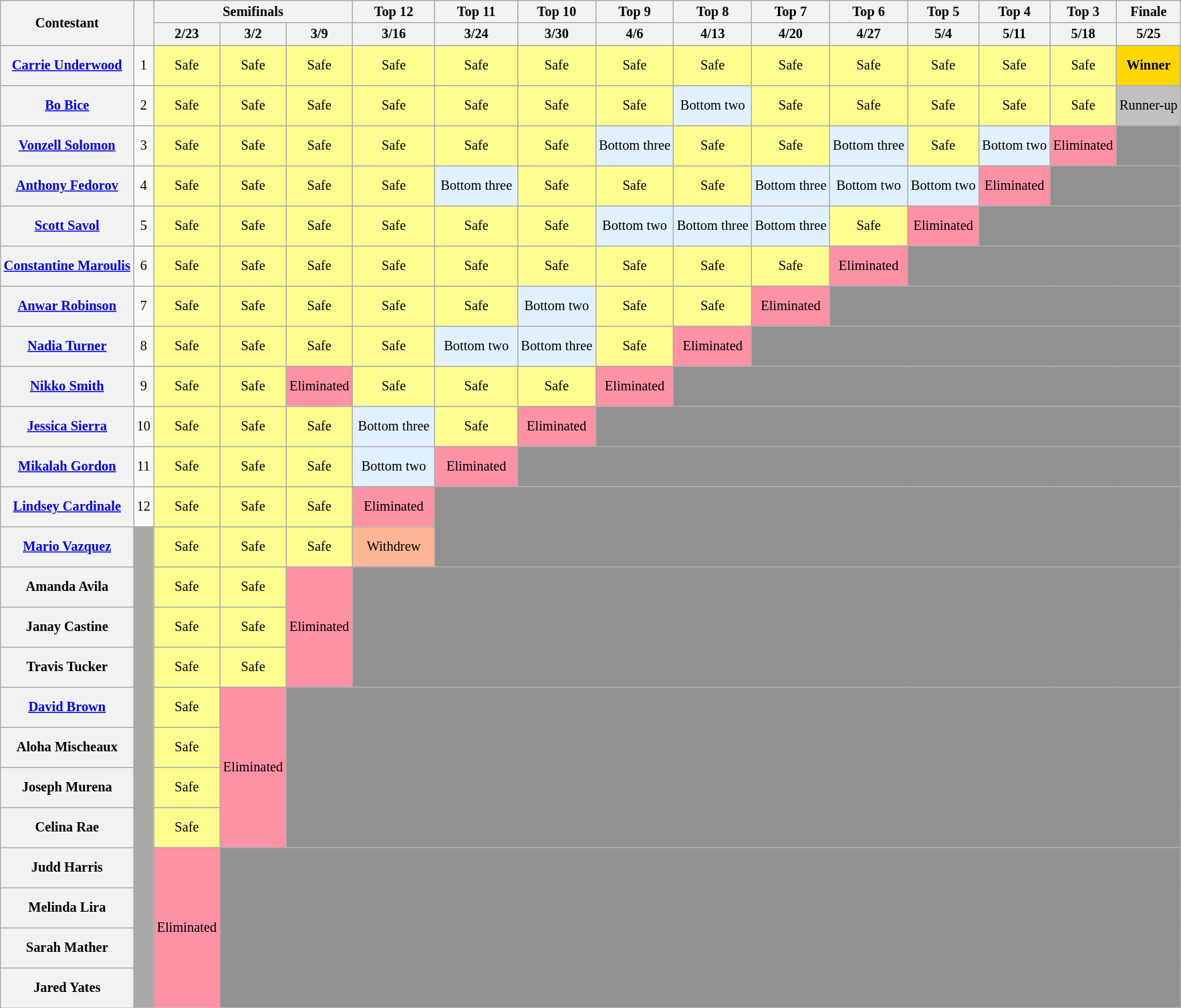<table class="wikitable" style="text-align:center; font-size:85%;">
<tr>
<th rowspan="2" scope="col">Contestant</th>
<th rowspan="2" scope="col"></th>
<th scope="col" colspan="3">Semifinals</th>
<th scope="col" style="width:7%;">Top 12</th>
<th scope="col" style="width:7%;">Top 11</th>
<th scope="col">Top 10</th>
<th scope="col">Top 9</th>
<th scope="col">Top 8</th>
<th scope="col">Top 7</th>
<th scope="col">Top 6</th>
<th scope="col">Top 5</th>
<th scope="col">Top 4</th>
<th scope="col">Top 3</th>
<th scope="col">Finale</th>
</tr>
<tr>
<th>2/23</th>
<th>3/2</th>
<th>3/9</th>
<th>3/16</th>
<th>3/24</th>
<th>3/30</th>
<th>4/6</th>
<th>4/13</th>
<th>4/20</th>
<th>4/27</th>
<th>5/4</th>
<th>5/11</th>
<th>5/18</th>
<th>5/25</th>
</tr>
<tr style="height:40px">
<th scope="row"><a href='#'>Carrie Underwood</a></th>
<td>1</td>
<td style="background:#FDFC8F;">Safe</td>
<td style="background:#FDFC8F;">Safe</td>
<td style="background:#FDFC8F;">Safe</td>
<td style="background:#FDFC8F;">Safe</td>
<td style="background:#FDFC8F;">Safe</td>
<td style="background:#FDFC8F;">Safe</td>
<td style="background:#FDFC8F;">Safe</td>
<td style="background:#FDFC8F;">Safe</td>
<td style="background:#FDFC8F;">Safe</td>
<td style="background:#FDFC8F;">Safe</td>
<td style="background:#FDFC8F;">Safe</td>
<td style="background:#FDFC8F;">Safe</td>
<td style="background:#FDFC8F;">Safe</td>
<td style="background:gold;"><strong>Winner</strong></td>
</tr>
<tr style="height:40px">
<th scope="row"><a href='#'>Bo Bice</a></th>
<td>2</td>
<td style="background:#FDFC8F;">Safe</td>
<td style="background:#FDFC8F;">Safe</td>
<td style="background:#FDFC8F;">Safe</td>
<td style="background:#FDFC8F;">Safe</td>
<td style="background:#FDFC8F;">Safe</td>
<td style="background:#FDFC8F;">Safe</td>
<td style="background:#FDFC8F;">Safe</td>
<td style="background:#e0f0ff;">Bottom two</td>
<td style="background:#FDFC8F;">Safe</td>
<td style="background:#FDFC8F;">Safe</td>
<td style="background:#FDFC8F;">Safe</td>
<td style="background:#FDFC8F;">Safe</td>
<td style="background:#FDFC8F;">Safe</td>
<td style="background:Silver;">Runner-up</td>
</tr>
<tr style="height:40px">
<th scope="row"><a href='#'>Vonzell Solomon</a></th>
<td>3</td>
<td style="background:#FDFC8F;">Safe</td>
<td style="background:#FDFC8F;">Safe</td>
<td style="background:#FDFC8F;">Safe</td>
<td style="background:#FDFC8F;">Safe</td>
<td style="background:#FDFC8F;">Safe</td>
<td style="background:#FDFC8F;">Safe</td>
<td style="background:#e0f0ff;">Bottom three</td>
<td style="background:#FDFC8F;">Safe</td>
<td style="background:#FDFC8F;">Safe</td>
<td style="background:#e0f0ff;">Bottom three</td>
<td style="background:#FDFC8F;">Safe</td>
<td style="background:#e0f0ff;">Bottom two</td>
<td style="background:#FF91A4;">Eliminated</td>
<td style="background:#919191;"></td>
</tr>
<tr style="height:40px">
<th scope="row"><a href='#'>Anthony Fedorov</a></th>
<td>4</td>
<td style="background:#FDFC8F;">Safe</td>
<td style="background:#FDFC8F;">Safe</td>
<td style="background:#FDFC8F;">Safe</td>
<td style="background:#FDFC8F;">Safe</td>
<td style="background:#e0f0ff;">Bottom three</td>
<td style="background:#FDFC8F;">Safe</td>
<td style="background:#FDFC8F;">Safe</td>
<td style="background:#FDFC8F;">Safe</td>
<td style="background:#e0f0ff;">Bottom three</td>
<td style="background:#e0f0ff;">Bottom two</td>
<td style="background:#e0f0ff;">Bottom two</td>
<td style="background:#FF91A4;">Eliminated</td>
<td colspan="2" style="background:#919191;"></td>
</tr>
<tr style="height:40px">
<th scope="row"><a href='#'>Scott Savol</a></th>
<td>5</td>
<td style="background:#FDFC8F;">Safe</td>
<td style="background:#FDFC8F;">Safe</td>
<td style="background:#FDFC8F;">Safe</td>
<td style="background:#FDFC8F;">Safe</td>
<td style="background:#FDFC8F;">Safe</td>
<td style="background:#FDFC8F;">Safe</td>
<td style="background:#e0f0ff;">Bottom two</td>
<td style="background:#e0f0ff;">Bottom three</td>
<td style="background:#e0f0ff;">Bottom three</td>
<td style="background:#FDFC8F;">Safe</td>
<td style="background:#FF91A4;">Eliminated</td>
<td colspan="3" style="background:#919191;"></td>
</tr>
<tr style="height:40px">
<th scope="row"><a href='#'>Constantine Maroulis</a></th>
<td>6</td>
<td style="background:#FDFC8F;">Safe</td>
<td style="background:#FDFC8F;">Safe</td>
<td style="background:#FDFC8F;">Safe</td>
<td style="background:#FDFC8F;">Safe</td>
<td style="background:#FDFC8F;">Safe</td>
<td style="background:#FDFC8F;">Safe</td>
<td style="background:#FDFC8F;">Safe</td>
<td style="background:#FDFC8F;">Safe</td>
<td style="background:#FDFC8F;">Safe</td>
<td style="background:#FF91A4;">Eliminated</td>
<td colspan="4" style="background:#919191;"></td>
</tr>
<tr style="height:40px">
<th scope="row"><a href='#'>Anwar Robinson</a></th>
<td>7</td>
<td style="background:#FDFC8F;">Safe</td>
<td style="background:#FDFC8F;">Safe</td>
<td style="background:#FDFC8F;">Safe</td>
<td style="background:#FDFC8F;">Safe</td>
<td style="background:#FDFC8F;">Safe</td>
<td style="background:#e0f0ff;">Bottom two</td>
<td style="background:#FDFC8F;">Safe</td>
<td style="background:#FDFC8F;">Safe</td>
<td style="background:#FF91A4;">Eliminated</td>
<td colspan="5" style="background:#919191;"></td>
</tr>
<tr style="height:40px">
<th scope="row"><a href='#'>Nadia Turner</a></th>
<td>8</td>
<td style="background:#FDFC8F;">Safe</td>
<td style="background:#FDFC8F;">Safe</td>
<td style="background:#FDFC8F;">Safe</td>
<td style="background:#FDFC8F;">Safe</td>
<td style="background:#e0f0ff;">Bottom two</td>
<td style="background:#e0f0ff;">Bottom three</td>
<td style="background:#FDFC8F;">Safe</td>
<td style="background:#FF91A4;">Eliminated</td>
<td colspan="6" style="background:#919191;"></td>
</tr>
<tr style="height:40px">
<th scope="row"><a href='#'>Nikko Smith</a></th>
<td>9</td>
<td style="background:#FDFC8F;">Safe</td>
<td style="background:#FDFC8F;">Safe</td>
<td style="background:#FF91A4;">Eliminated</td>
<td style="background:#FDFC8F;">Safe</td>
<td style="background:#FDFC8F;">Safe</td>
<td style="background:#FDFC8F;">Safe</td>
<td style="background:#FF91A4;">Eliminated</td>
<td colspan="7" style="background:#919191;"></td>
</tr>
<tr style="height:40px">
<th scope="row"><a href='#'>Jessica Sierra</a></th>
<td>10</td>
<td style="background:#FDFC8F;">Safe</td>
<td style="background:#FDFC8F;">Safe</td>
<td style="background:#FDFC8F;">Safe</td>
<td style="background:#e0f0ff;">Bottom three</td>
<td style="background:#FDFC8F;">Safe</td>
<td style="background:#FF91A4;">Eliminated</td>
<td colspan="8" style="background:#919191;"></td>
</tr>
<tr style="height:40px">
<th scope="row"><a href='#'>Mikalah Gordon</a></th>
<td>11</td>
<td style="background:#FDFC8F;">Safe</td>
<td style="background:#FDFC8F;">Safe</td>
<td style="background:#FDFC8F;">Safe</td>
<td style="background:#e0f0ff;">Bottom two</td>
<td style="background:#FF91A4;">Eliminated</td>
<td colspan="9" style="background:#919191;"></td>
</tr>
<tr style="height:40px">
<th scope="row"><a href='#'>Lindsey Cardinale</a></th>
<td>12</td>
<td style="background:#FDFC8F;">Safe</td>
<td style="background:#FDFC8F;">Safe</td>
<td style="background:#FDFC8F;">Safe</td>
<td style="background:#FF91A4;">Eliminated</td>
<td colspan="10" rowspan="2" style="background:#919191;"></td>
</tr>
<tr style="height:40px">
<th scope="row"><a href='#'>Mario Vazquez</a></th>
<td rowspan="12" bgcolor="darkgray"></td>
<td style="background:#FDFC8F;">Safe</td>
<td style="background:#FDFC8F;">Safe</td>
<td style="background:#FDFC8F;">Safe</td>
<td style="background:#FFB694;">Withdrew</td>
</tr>
<tr style="height:40px">
<th scope="row">Amanda Avila</th>
<td style="background:#FDFC8F;">Safe</td>
<td style="background:#FDFC8F;">Safe</td>
<td rowspan="3" style="background:#FF91A4;">Eliminated</td>
<td colspan="11" rowspan="3" style="background:#919191;"></td>
</tr>
<tr style="height:40px">
<th scope="row">Janay Castine</th>
<td style="background:#FDFC8F;">Safe</td>
<td style="background:#FDFC8F;">Safe</td>
</tr>
<tr style="height:40px">
<th scope="row">Travis Tucker</th>
<td style="background:#FDFC8F;">Safe</td>
<td style="background:#FDFC8F;">Safe</td>
</tr>
<tr style="height:40px">
<th scope="row"><a href='#'>David Brown</a></th>
<td style="background:#FDFC8F;">Safe</td>
<td rowspan="4" style="background:#FF91A4;">Eliminated</td>
<td colspan="12" rowspan="4" style="background:#919191;"></td>
</tr>
<tr style="height:40px">
<th scope="row">Aloha Mischeaux</th>
<td style="background:#FDFC8F;">Safe</td>
</tr>
<tr style="height:40px">
<th scope="row">Joseph Murena</th>
<td style="background:#FDFC8F;">Safe</td>
</tr>
<tr style="height:40px">
<th scope="row">Celina Rae</th>
<td style="background:#FDFC8F;">Safe</td>
</tr>
<tr style="height:40px">
<th scope="row">Judd Harris</th>
<td rowspan="4" style="background:#FF91A4;">Eliminated</td>
<td colspan="13" rowspan="4" style="background:#919191;"></td>
</tr>
<tr style="height:40px">
<th scope="row">Melinda Lira</th>
</tr>
<tr style="height:40px">
<th scope="row">Sarah Mather</th>
</tr>
<tr style="height:40px">
<th scope="row">Jared Yates</th>
</tr>
</table>
